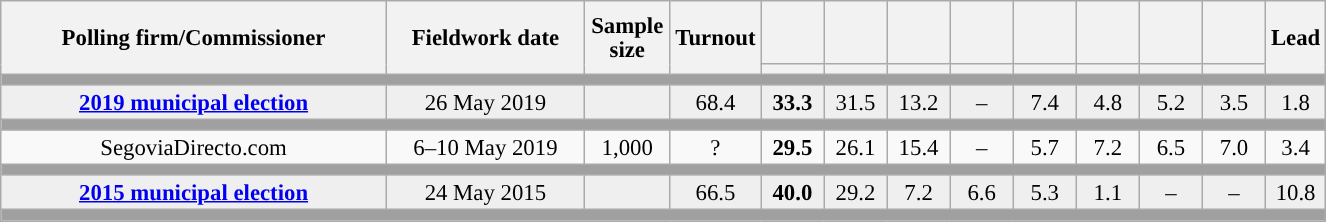<table class="wikitable collapsible collapsed" style="text-align:center; font-size:95%; line-height:16px;">
<tr style="height:42px;">
<th style="width:250px;" rowspan="2">Polling firm/Commissioner</th>
<th style="width:125px;" rowspan="2">Fieldwork date</th>
<th style="width:50px;" rowspan="2">Sample size</th>
<th style="width:45px;" rowspan="2">Turnout</th>
<th style="width:35px;"></th>
<th style="width:35px;"></th>
<th style="width:35px;"></th>
<th style="width:35px;"></th>
<th style="width:35px;"></th>
<th style="width:35px;"></th>
<th style="width:35px;"></th>
<th style="width:35px;"></th>
<th style="width:30px;" rowspan="2">Lead</th>
</tr>
<tr>
<th style="color:inherit;background:"></th>
<th style="color:inherit;background:"></th>
<th style="color:inherit;background:"></th>
<th style="color:inherit;background:"></th>
<th style="color:inherit;background:"></th>
<th style="color:inherit;background:"></th>
<th style="color:inherit;background:"></th>
<th style="color:inherit;background:"></th>
</tr>
<tr>
<td colspan="13" style="background:#A0A0A0"></td>
</tr>
<tr style="background:#EFEFEF;">
<td><strong><a href='#'>2019 municipal election</a></strong></td>
<td>26 May 2019</td>
<td></td>
<td>68.4</td>
<td><strong>33.3</strong><br></td>
<td>31.5<br></td>
<td>13.2<br></td>
<td>–</td>
<td>7.4<br></td>
<td>4.8<br></td>
<td>5.2<br></td>
<td>3.5<br></td>
<td style="background:">1.8</td>
</tr>
<tr>
<td colspan="13" style="background:#A0A0A0"></td>
</tr>
<tr>
<td>SegoviaDirecto.com</td>
<td>6–10 May 2019</td>
<td>1,000</td>
<td>?</td>
<td><strong>29.5</strong><br></td>
<td>26.1<br></td>
<td>15.4<br></td>
<td>–</td>
<td>5.7<br></td>
<td>7.2<br></td>
<td>6.5<br></td>
<td>7.0<br></td>
<td style="background:">3.4</td>
</tr>
<tr>
<td colspan="13" style="background:#A0A0A0"></td>
</tr>
<tr style="background:#EFEFEF;">
<td><strong><a href='#'>2015 municipal election</a></strong></td>
<td>24 May 2015</td>
<td></td>
<td>66.5</td>
<td><strong>40.0</strong><br></td>
<td>29.2<br></td>
<td>7.2<br></td>
<td>6.6<br></td>
<td>5.3<br></td>
<td>1.1<br></td>
<td>–</td>
<td>–</td>
<td style="background:">10.8</td>
</tr>
<tr>
<td colspan="13" style="background:#A0A0A0"></td>
</tr>
</table>
